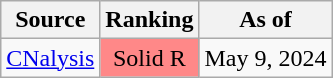<table class="wikitable">
<tr>
<th>Source</th>
<th>Ranking</th>
<th>As of</th>
</tr>
<tr>
<td><a href='#'>CNalysis</a></td>
<td style="background:#FF8888" data-sort-value="4" align="center">Solid R</td>
<td>May 9, 2024</td>
</tr>
</table>
